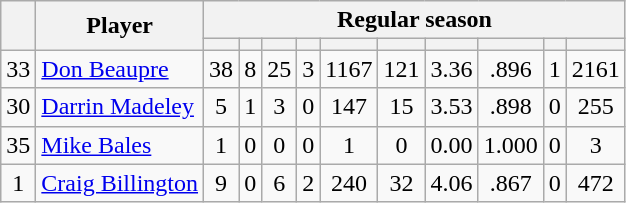<table class="wikitable plainrowheaders" style="text-align:center;">
<tr>
<th scope="col" rowspan="2"></th>
<th scope="col" rowspan="2">Player</th>
<th scope=colgroup colspan=10>Regular season</th>
</tr>
<tr>
<th scope="col"></th>
<th scope="col"></th>
<th scope="col"></th>
<th scope="col"></th>
<th scope="col"></th>
<th scope="col"></th>
<th scope="col"></th>
<th scope="col"></th>
<th scope="col"></th>
<th scope="col"></th>
</tr>
<tr>
<td scope="row">33</td>
<td align="left"><a href='#'>Don Beaupre</a></td>
<td>38</td>
<td>8</td>
<td>25</td>
<td>3</td>
<td>1167</td>
<td>121</td>
<td>3.36</td>
<td>.896</td>
<td>1</td>
<td>2161</td>
</tr>
<tr>
<td scope="row">30</td>
<td align="left"><a href='#'>Darrin Madeley</a></td>
<td>5</td>
<td>1</td>
<td>3</td>
<td>0</td>
<td>147</td>
<td>15</td>
<td>3.53</td>
<td>.898</td>
<td>0</td>
<td>255</td>
</tr>
<tr>
<td scope="row">35</td>
<td align="left"><a href='#'>Mike Bales</a></td>
<td>1</td>
<td>0</td>
<td>0</td>
<td>0</td>
<td>1</td>
<td>0</td>
<td>0.00</td>
<td>1.000</td>
<td>0</td>
<td>3</td>
</tr>
<tr>
<td scope="row">1</td>
<td align="left"><a href='#'>Craig Billington</a></td>
<td>9</td>
<td>0</td>
<td>6</td>
<td>2</td>
<td>240</td>
<td>32</td>
<td>4.06</td>
<td>.867</td>
<td>0</td>
<td>472</td>
</tr>
</table>
